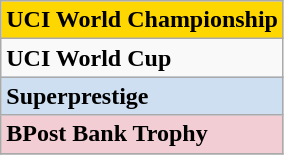<table class= "wikitable" align= "center">
<tr>
<td style="background: #FFD700;"><strong>UCI World Championship</strong></td>
</tr>
<tr>
<td><strong>UCI World Cup</strong></td>
</tr>
<tr>
<td style= "background:#CEDFF2;"><strong>Superprestige</strong></td>
</tr>
<tr>
<td style= "background:#F2CED4;"><strong>BPost Bank Trophy</strong></td>
</tr>
<tr>
</tr>
</table>
